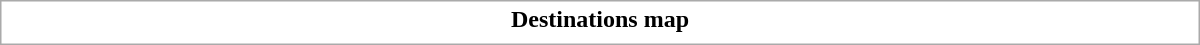<table class="collapsible collapsed" style="border:1px #aaa solid; width:50em; margin:0.2em auto">
<tr>
<th>Destinations map</th>
</tr>
<tr>
<td></td>
</tr>
</table>
